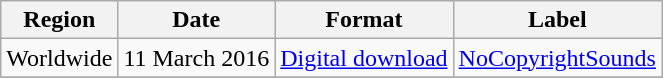<table class=wikitable>
<tr>
<th>Region</th>
<th>Date</th>
<th>Format</th>
<th>Label</th>
</tr>
<tr>
<td>Worldwide</td>
<td>11 March 2016</td>
<td><a href='#'>Digital download</a></td>
<td><a href='#'>NoCopyrightSounds</a></td>
</tr>
<tr>
</tr>
</table>
